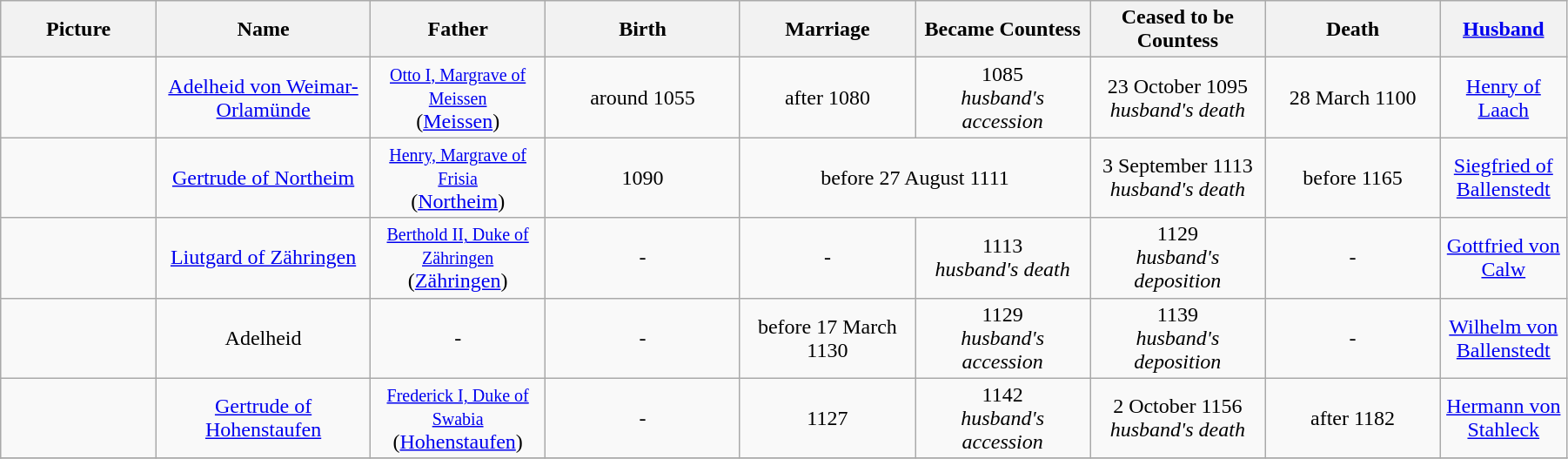<table width=95% class="wikitable">
<tr>
<th width = "8%">Picture</th>
<th width = "11%">Name</th>
<th width = "9%">Father</th>
<th width = "10%">Birth</th>
<th width = "9%">Marriage</th>
<th width = "9%">Became Countess</th>
<th width = "9%">Ceased to be Countess</th>
<th width = "9%">Death</th>
<th width = "6%"><a href='#'>Husband</a></th>
</tr>
<tr>
<td align="center"></td>
<td align="center"><a href='#'>Adelheid von Weimar-Orlamünde</a></td>
<td align="center"><small><a href='#'>Otto I, Margrave of Meissen</a></small><br>(<a href='#'>Meissen</a>)</td>
<td align="center">around 1055</td>
<td align="center">after 1080</td>
<td align="center">1085<br><em>husband's accession</em></td>
<td align="center">23 October 1095<br><em>husband's death</em></td>
<td align="center">28 March 1100</td>
<td align="center"><a href='#'>Henry of Laach</a></td>
</tr>
<tr>
<td align="center"></td>
<td align="center"><a href='#'>Gertrude of Northeim</a></td>
<td align="center"><small><a href='#'>Henry, Margrave of Frisia</a></small><br>(<a href='#'>Northeim</a>)</td>
<td align="center">1090</td>
<td align="center" colspan="2">before 27 August 1111</td>
<td align="center">3 September 1113<br><em>husband's death</em></td>
<td align="center">before 1165</td>
<td align="center"><a href='#'>Siegfried of Ballenstedt</a></td>
</tr>
<tr>
<td align="center"></td>
<td align="center"><a href='#'>Liutgard of Zähringen</a></td>
<td align="center"><small><a href='#'>Berthold II, Duke of Zähringen</a></small><br>(<a href='#'>Zähringen</a>)</td>
<td align="center">-</td>
<td align="center">-</td>
<td align="center">1113<br><em>husband's death</em></td>
<td align="center">1129<br><em>husband's deposition</em></td>
<td align="center">-</td>
<td align="center"><a href='#'>Gottfried von Calw</a></td>
</tr>
<tr>
<td align="center"></td>
<td align="center">Adelheid</td>
<td align="center">-</td>
<td align="center">-</td>
<td align="center">before 17 March 1130</td>
<td align="center">1129<br><em>husband's accession</em></td>
<td align="center">1139<br><em>husband's deposition</em></td>
<td align="center">-</td>
<td align="center"><a href='#'>Wilhelm von Ballenstedt</a></td>
</tr>
<tr>
<td align="center"></td>
<td align="center"><a href='#'>Gertrude of Hohenstaufen</a></td>
<td align="center"><small><a href='#'>Frederick I, Duke of Swabia</a></small><br>(<a href='#'>Hohenstaufen</a>)</td>
<td align="center">-</td>
<td align="center">1127</td>
<td align="center">1142<br><em>husband's accession</em></td>
<td align="center">2 October 1156<br><em>husband's death</em></td>
<td align="center">after 1182</td>
<td align="center"><a href='#'>Hermann von Stahleck</a></td>
</tr>
<tr>
</tr>
</table>
